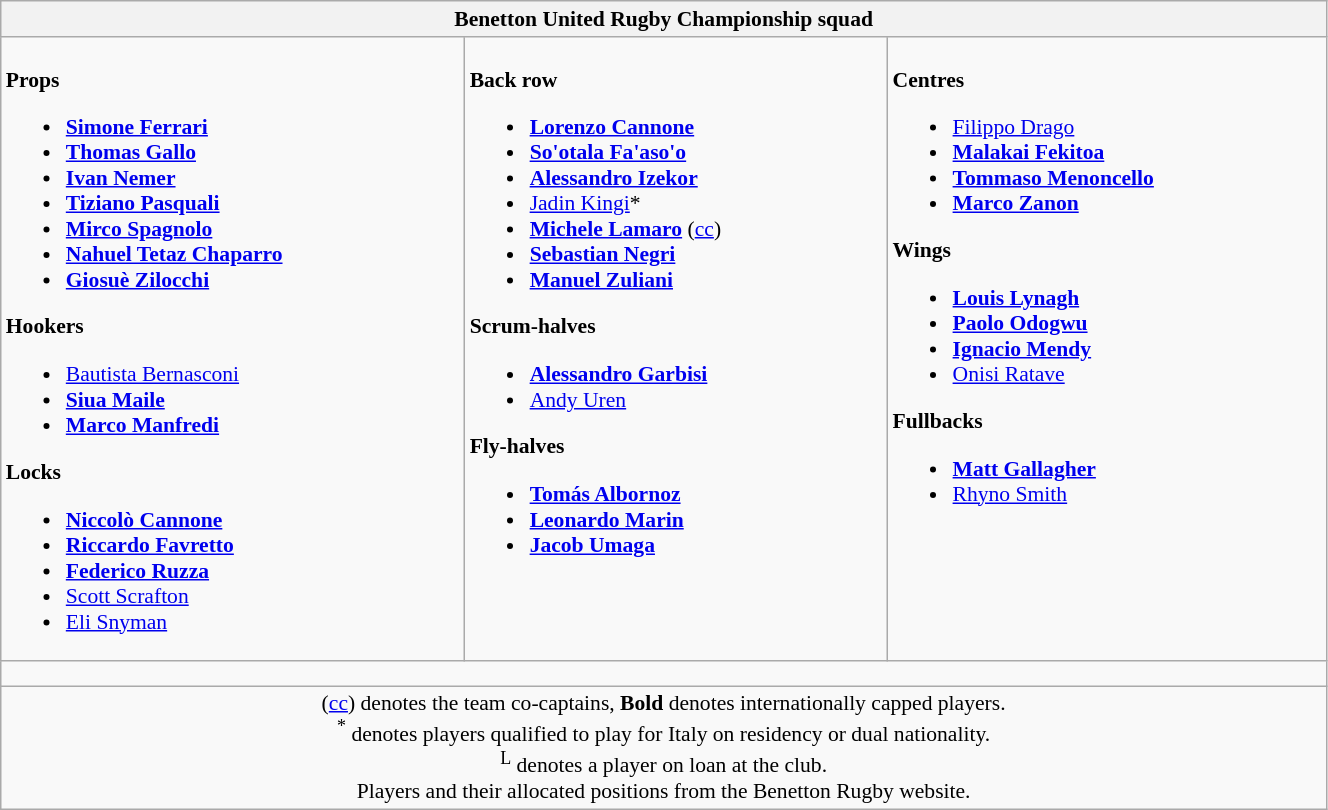<table class="wikitable" style="text-align:left; font-size:90%; width:70%">
<tr>
<th colspan="100%">Benetton United Rugby Championship squad</th>
</tr>
<tr valign="top">
<td><br><strong>Props</strong><ul><li> <strong><a href='#'>Simone Ferrari</a></strong></li><li> <strong><a href='#'>Thomas Gallo</a></strong></li><li> <strong><a href='#'>Ivan Nemer</a></strong></li><li> <strong><a href='#'>Tiziano Pasquali</a></strong></li><li> <strong><a href='#'>Mirco Spagnolo</a></strong></li><li> <strong><a href='#'>Nahuel Tetaz Chaparro</a></strong></li><li> <strong><a href='#'>Giosuè Zilocchi</a></strong></li></ul><strong>Hookers</strong><ul><li> <a href='#'>Bautista Bernasconi</a></li><li> <strong><a href='#'>Siua Maile</a></strong></li><li> <strong><a href='#'>Marco Manfredi</a></strong></li></ul><strong>Locks</strong><ul><li> <strong><a href='#'>Niccolò Cannone</a></strong></li><li> <strong><a href='#'>Riccardo Favretto</a></strong></li><li> <strong><a href='#'>Federico Ruzza</a></strong></li><li> <a href='#'>Scott Scrafton</a></li><li> <a href='#'>Eli Snyman</a></li></ul></td>
<td><br><strong>Back row</strong><ul><li> <strong><a href='#'>Lorenzo Cannone</a></strong></li><li> <strong><a href='#'>So'otala Fa'aso'o</a></strong></li><li> <strong><a href='#'>Alessandro Izekor</a></strong></li><li> <a href='#'>Jadin Kingi</a>*</li><li> <strong><a href='#'>Michele Lamaro</a></strong> (<a href='#'>cc</a>)</li><li> <strong><a href='#'>Sebastian Negri</a></strong></li><li> <strong><a href='#'>Manuel Zuliani</a></strong></li></ul><strong>Scrum-halves</strong><ul><li> <strong><a href='#'>Alessandro Garbisi</a></strong></li><li> <a href='#'>Andy Uren</a></li></ul><strong>Fly-halves</strong><ul><li> <strong><a href='#'>Tomás Albornoz</a></strong></li><li> <strong><a href='#'>Leonardo Marin</a></strong></li><li> <strong><a href='#'>Jacob Umaga</a></strong></li></ul></td>
<td><br><strong>Centres</strong><ul><li> <a href='#'>Filippo Drago</a></li><li> <strong><a href='#'>Malakai Fekitoa</a></strong></li><li> <strong><a href='#'>Tommaso Menoncello</a></strong></li><li> <strong><a href='#'>Marco Zanon</a></strong></li></ul><strong>Wings</strong><ul><li> <strong><a href='#'>Louis Lynagh</a></strong></li><li> <strong><a href='#'>Paolo Odogwu</a></strong></li><li> <strong><a href='#'>Ignacio Mendy</a></strong></li><li> <a href='#'>Onisi Ratave</a></li></ul><strong>Fullbacks</strong><ul><li> <strong><a href='#'>Matt Gallagher</a></strong></li><li> <a href='#'>Rhyno Smith</a></li></ul></td>
</tr>
<tr>
<td colspan="100%" style="height: 10px;"></td>
</tr>
<tr>
<td colspan="100%" style="text-align:center;">(<a href='#'>cc</a>) denotes the team co-captains, <strong>Bold</strong> denotes internationally capped players. <br> <sup>*</sup> denotes players qualified to play for Italy on residency or dual nationality. <br> <sup>L</sup> denotes a player on loan at the club. <br> Players and their allocated positions from the Benetton Rugby website.</td>
</tr>
</table>
